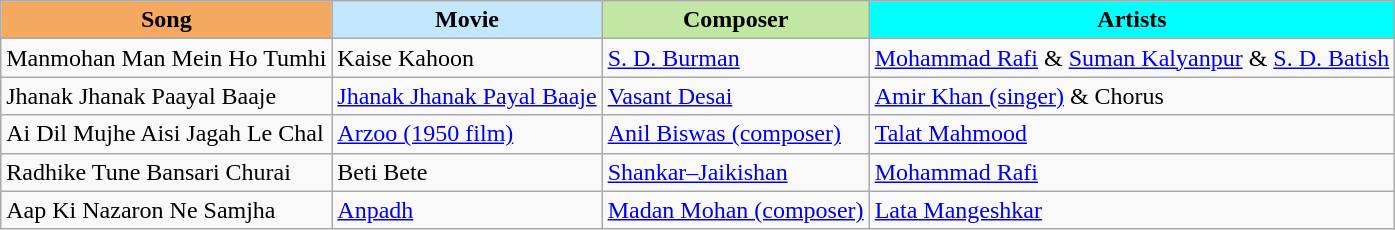<table class="wikitable sortable">
<tr>
<th style="background:#f4a860">Song</th>
<th style="background:#c2e7ff">Movie</th>
<th style="background:#c2e7a3">Composer</th>
<th style="background:#00ffff">Artists</th>
</tr>
<tr>
<td>Manmohan Man Mein Ho Tumhi</td>
<td>Kaise Kahoon</td>
<td><a href='#'>S. D. Burman</a></td>
<td><a href='#'>Mohammad Rafi</a> & <a href='#'>Suman Kalyanpur</a> & <a href='#'>S. D. Batish</a></td>
</tr>
<tr>
<td>Jhanak Jhanak Paayal Baaje</td>
<td><a href='#'>Jhanak Jhanak Payal Baaje</a></td>
<td><a href='#'>Vasant Desai</a></td>
<td><a href='#'>Amir Khan (singer)</a> & Chorus</td>
</tr>
<tr>
<td>Ai Dil Mujhe Aisi Jagah Le Chal</td>
<td><a href='#'>Arzoo (1950 film)</a></td>
<td><a href='#'>Anil Biswas (composer)</a></td>
<td><a href='#'>Talat Mahmood</a></td>
</tr>
<tr>
<td>Radhike Tune Bansari Churai</td>
<td>Beti Bete</td>
<td><a href='#'>Shankar–Jaikishan</a></td>
<td><a href='#'>Mohammad Rafi</a></td>
</tr>
<tr>
<td>Aap Ki Nazaron Ne Samjha</td>
<td><a href='#'>Anpadh</a></td>
<td><a href='#'>Madan Mohan (composer)</a></td>
<td><a href='#'>Lata Mangeshkar</a></td>
</tr>
</table>
